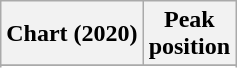<table class="wikitable plainrowheaders" style="text-align:center">
<tr>
<th scope="col">Chart (2020)</th>
<th scope="col">Peak<br> position</th>
</tr>
<tr>
</tr>
<tr>
</tr>
</table>
